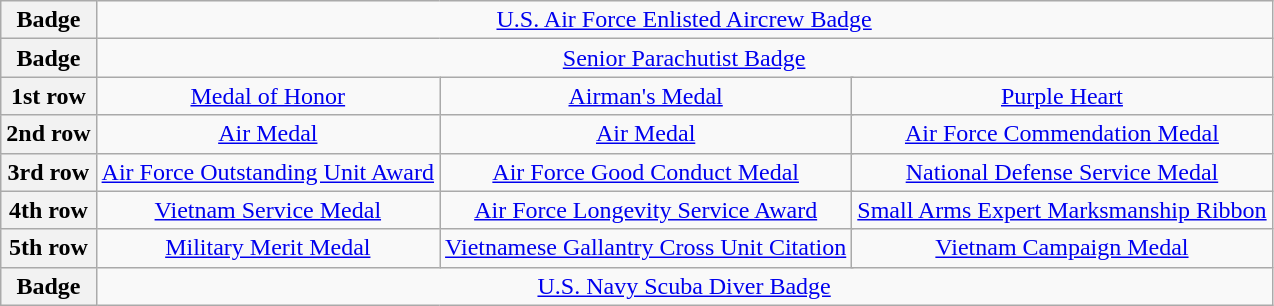<table class="wikitable" style="text-align: center;">
<tr>
<th>Badge</th>
<td colspan="12"><a href='#'>U.S. Air Force Enlisted Aircrew Badge</a></td>
</tr>
<tr>
<th>Badge</th>
<td colspan="12"><a href='#'>Senior Parachutist Badge</a></td>
</tr>
<tr>
<th>1st row</th>
<td colspan="4"><a href='#'>Medal of Honor</a> <br></td>
<td colspan="4"><a href='#'>Airman's Medal</a></td>
<td colspan="4"><a href='#'>Purple Heart</a></td>
</tr>
<tr>
<th>2nd row</th>
<td colspan="4"><a href='#'>Air Medal</a> <br></td>
<td colspan="4"><a href='#'>Air Medal</a> <br></td>
<td colspan="4"><a href='#'>Air Force Commendation Medal</a></td>
</tr>
<tr>
<th>3rd row</th>
<td colspan="4"><a href='#'>Air Force Outstanding Unit Award</a> <br></td>
<td colspan="4"><a href='#'>Air Force Good Conduct Medal</a></td>
<td colspan="4"><a href='#'>National Defense Service Medal</a></td>
</tr>
<tr>
<th>4th row</th>
<td colspan="4"><a href='#'>Vietnam Service Medal</a> <br></td>
<td colspan="4"><a href='#'>Air Force Longevity Service Award</a></td>
<td colspan="4"><a href='#'>Small Arms Expert Marksmanship Ribbon</a></td>
</tr>
<tr>
<th>5th row</th>
<td colspan="4"><a href='#'>Military Merit Medal</a> <br></td>
<td colspan="4"><a href='#'>Vietnamese Gallantry Cross Unit Citation</a></td>
<td colspan="4"><a href='#'>Vietnam Campaign Medal</a> <br></td>
</tr>
<tr>
<th>Badge</th>
<td colspan="12"><a href='#'>U.S. Navy Scuba Diver Badge</a></td>
</tr>
</table>
